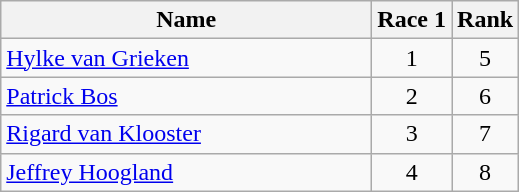<table class="wikitable" style="text-align:center;">
<tr>
<th style="width:15em">Name</th>
<th>Race 1</th>
<th>Rank</th>
</tr>
<tr>
<td align=left><a href='#'>Hylke van Grieken</a></td>
<td>1</td>
<td>5</td>
</tr>
<tr>
<td align=left><a href='#'>Patrick Bos</a></td>
<td>2</td>
<td>6</td>
</tr>
<tr>
<td align=left><a href='#'>Rigard van Klooster</a></td>
<td>3</td>
<td>7</td>
</tr>
<tr>
<td align=left><a href='#'>Jeffrey Hoogland</a></td>
<td>4</td>
<td>8</td>
</tr>
</table>
